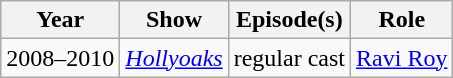<table class="wikitable">
<tr>
<th>Year</th>
<th>Show</th>
<th>Episode(s)</th>
<th>Role</th>
</tr>
<tr>
<td>2008–2010</td>
<td><em><a href='#'>Hollyoaks</a></em></td>
<td>regular cast</td>
<td><a href='#'>Ravi Roy</a></td>
</tr>
</table>
